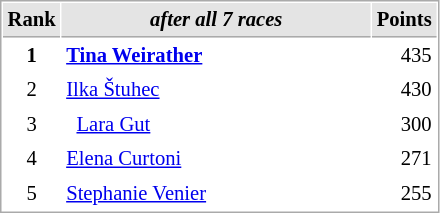<table cellspacing="1" cellpadding="3" style="border:1px solid #aaa; font-size:86%;">
<tr style="background:#e4e4e4;">
<th style="border-bottom:1px solid #aaa; width:10px;">Rank</th>
<th style="border-bottom:1px solid #aaa; width:200px; white-space:nowrap;"><em>after all 7 races</em> </th>
<th style="border-bottom:1px solid #aaa; width:20px;">Points</th>
</tr>
<tr>
<td style="text-align:center;"><strong>1</strong></td>
<td> <strong><a href='#'>Tina Weirather</a></strong></td>
<td align="right">435</td>
</tr>
<tr>
<td style="text-align:center;">2</td>
<td> <a href='#'>Ilka Štuhec</a></td>
<td align="right">430</td>
</tr>
<tr>
<td style="text-align:center;">3</td>
<td>  <a href='#'>Lara Gut</a></td>
<td align="right">300</td>
</tr>
<tr>
<td style="text-align:center;">4</td>
<td> <a href='#'>Elena Curtoni</a></td>
<td align="right">271</td>
</tr>
<tr>
<td style="text-align:center;">5</td>
<td> <a href='#'>Stephanie Venier</a></td>
<td align="right">255</td>
</tr>
</table>
